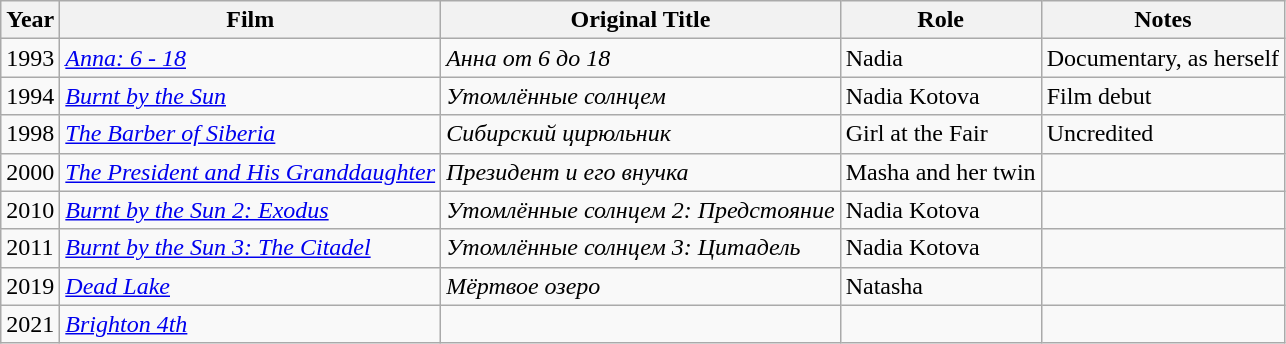<table class="wikitable sortable">
<tr>
<th>Year</th>
<th>Film</th>
<th>Original Title</th>
<th>Role</th>
<th class="unsortable">Notes</th>
</tr>
<tr>
<td>1993</td>
<td><em><a href='#'>Anna: 6 - 18</a></em></td>
<td><em>Анна от 6 до 18</em></td>
<td>Nadia</td>
<td>Documentary, as herself</td>
</tr>
<tr>
<td>1994</td>
<td><em><a href='#'>Burnt by the Sun</a></em></td>
<td><em>Утомлённые солнцем</em></td>
<td>Nadia Kotova</td>
<td>Film debut</td>
</tr>
<tr>
<td>1998</td>
<td><em><a href='#'>The Barber of Siberia</a></em></td>
<td><em>Сибирский цирюльник</em></td>
<td>Girl at the Fair</td>
<td>Uncredited</td>
</tr>
<tr>
<td>2000</td>
<td><em><a href='#'>The President and His Granddaughter</a></em></td>
<td><em>Президент и его внучка</em></td>
<td>Masha and her twin</td>
<td></td>
</tr>
<tr>
<td>2010</td>
<td><em><a href='#'>Burnt by the Sun 2: Exodus</a></em></td>
<td><em>Утомлённые солнцем 2: Предстояние</em></td>
<td>Nadia Kotova</td>
<td></td>
</tr>
<tr>
<td>2011</td>
<td><em><a href='#'>Burnt by the Sun 3: The Citadel</a></em></td>
<td><em>Утомлённые солнцем 3: Цитадель</em></td>
<td>Nadia Kotova</td>
<td></td>
</tr>
<tr>
<td>2019</td>
<td><em><a href='#'>Dead Lake</a></em></td>
<td><em>Мёртвое озеро</em></td>
<td>Natasha</td>
<td></td>
</tr>
<tr>
<td>2021</td>
<td><em><a href='#'>Brighton 4th</a></em></td>
<td></td>
<td></td>
</tr>
</table>
